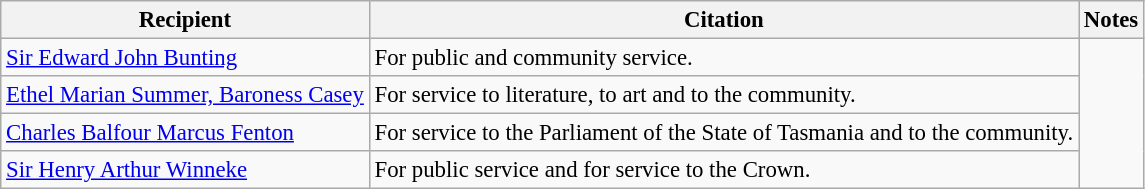<table class="wikitable" style="font-size:95%;">
<tr>
<th>Recipient</th>
<th>Citation</th>
<th>Notes</th>
</tr>
<tr>
<td><a href='#'>Sir Edward John Bunting</a> </td>
<td>For public and community service.</td>
<td rowspan=4></td>
</tr>
<tr>
<td><a href='#'>Ethel Marian Summer, Baroness Casey</a> </td>
<td>For service to literature, to art and to the community.</td>
</tr>
<tr>
<td> <a href='#'>Charles Balfour Marcus Fenton</a></td>
<td>For service to the Parliament of the State of Tasmania and to the community.</td>
</tr>
<tr>
<td> <a href='#'>Sir Henry Arthur Winneke</a> </td>
<td>For public service and for service to the Crown.</td>
</tr>
</table>
